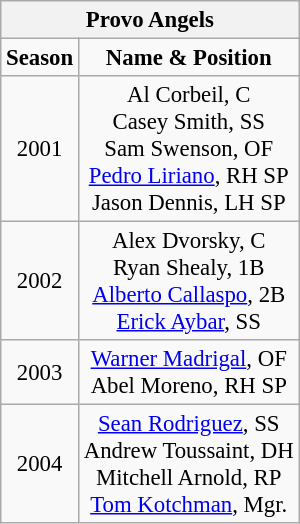<table class="wikitable collapsible collapsed" style="text-align:center; font-size: 95%;">
<tr>
<th colspan=2>Provo Angels</th>
</tr>
<tr>
<td><strong>Season</strong></td>
<td><strong>Name & Position</strong></td>
</tr>
<tr>
<td>2001</td>
<td>Al Corbeil, C<br>Casey Smith, SS<br>Sam Swenson, OF<br><a href='#'>Pedro Liriano</a>, RH SP<br>Jason Dennis, LH SP</td>
</tr>
<tr>
<td>2002</td>
<td>Alex Dvorsky, C<br>Ryan Shealy, 1B<br><a href='#'>Alberto Callaspo</a>, 2B<br><a href='#'>Erick Aybar</a>, SS</td>
</tr>
<tr>
<td>2003</td>
<td><a href='#'>Warner Madrigal</a>, OF<br>Abel Moreno, RH SP</td>
</tr>
<tr>
<td>2004</td>
<td><a href='#'>Sean Rodriguez</a>, SS<br>Andrew Toussaint, DH<br>Mitchell Arnold, RP<br><a href='#'>Tom Kotchman</a>, Mgr.</td>
</tr>
</table>
